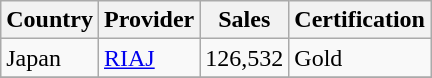<table class="wikitable" border="1">
<tr>
<th>Country</th>
<th>Provider</th>
<th>Sales</th>
<th>Certification</th>
</tr>
<tr>
<td>Japan</td>
<td><a href='#'>RIAJ</a></td>
<td>126,532</td>
<td>Gold</td>
</tr>
<tr>
</tr>
</table>
